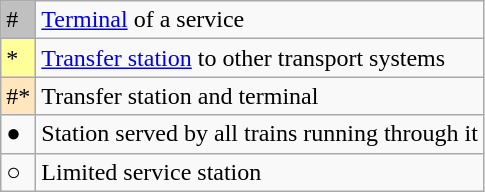<table class="wikitable">
<tr>
<td style="background-color:#C0C0C0">#</td>
<td><a href='#'>Terminal</a> of a service</td>
</tr>
<tr>
<td style="background-color:#FFFF99">*</td>
<td><a href='#'>Transfer station</a> to other transport systems</td>
</tr>
<tr>
<td style="background-color:#FFE6BD">#*</td>
<td>Transfer station and terminal</td>
</tr>
<tr>
<td>●</td>
<td>Station served by all trains running through it</td>
</tr>
<tr>
<td>○</td>
<td>Limited service station</td>
</tr>
</table>
